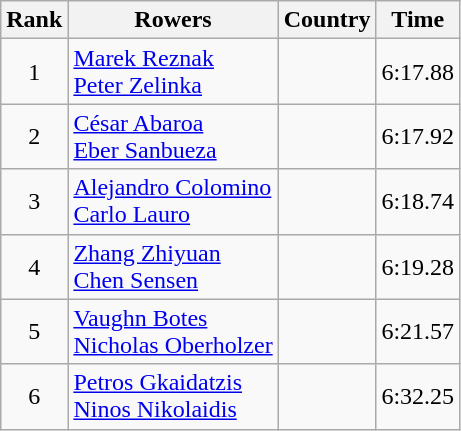<table class="wikitable" style="text-align:center">
<tr>
<th>Rank</th>
<th>Rowers</th>
<th>Country</th>
<th>Time</th>
</tr>
<tr>
<td>1</td>
<td align="left"><a href='#'>Marek Reznak</a><br><a href='#'>Peter Zelinka</a></td>
<td align="left"></td>
<td>6:17.88</td>
</tr>
<tr>
<td>2</td>
<td align="left"><a href='#'>César Abaroa</a><br><a href='#'>Eber Sanbueza</a></td>
<td align="left"></td>
<td>6:17.92</td>
</tr>
<tr>
<td>3</td>
<td align="left"><a href='#'>Alejandro Colomino</a><br><a href='#'>Carlo Lauro</a></td>
<td align="left"></td>
<td>6:18.74</td>
</tr>
<tr>
<td>4</td>
<td align="left"><a href='#'>Zhang Zhiyuan</a><br><a href='#'>Chen Sensen</a></td>
<td align="left"></td>
<td>6:19.28</td>
</tr>
<tr>
<td>5</td>
<td align="left"><a href='#'>Vaughn Botes</a><br><a href='#'>Nicholas Oberholzer</a></td>
<td align="left"></td>
<td>6:21.57</td>
</tr>
<tr>
<td>6</td>
<td align="left"><a href='#'>Petros Gkaidatzis</a><br><a href='#'>Ninos Nikolaidis</a></td>
<td align="left"></td>
<td>6:32.25</td>
</tr>
</table>
